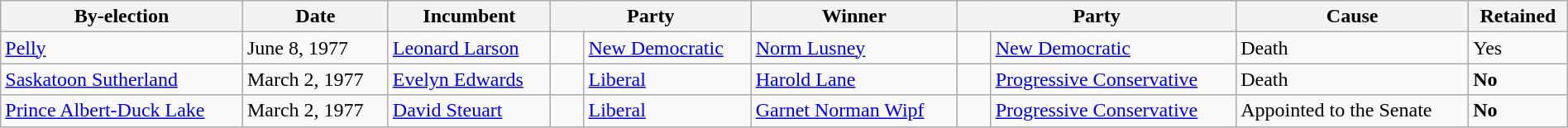<table class=wikitable style="width:100%">
<tr>
<th>By-election</th>
<th>Date</th>
<th>Incumbent</th>
<th colspan=2>Party</th>
<th>Winner</th>
<th colspan=2>Party</th>
<th>Cause</th>
<th>Retained</th>
</tr>
<tr>
<td><a href='#'>Pelly</a></td>
<td>June 8, 1977</td>
<td><a href='#'>Leonard Larson</a></td>
<td>    </td>
<td><a href='#'>New Democratic</a></td>
<td><a href='#'>Norm Lusney</a></td>
<td>    </td>
<td><a href='#'>New Democratic</a></td>
<td>Death</td>
<td>Yes</td>
</tr>
<tr>
<td><a href='#'>Saskatoon Sutherland</a></td>
<td>March 2, 1977</td>
<td><a href='#'>Evelyn Edwards</a></td>
<td>    </td>
<td><a href='#'>Liberal</a></td>
<td><a href='#'>Harold Lane</a></td>
<td>    </td>
<td><a href='#'>Progressive Conservative</a></td>
<td>Death</td>
<td><strong>No</strong></td>
</tr>
<tr>
<td><a href='#'>Prince Albert-Duck Lake</a></td>
<td>March 2, 1977</td>
<td><a href='#'>David Steuart</a></td>
<td>    </td>
<td><a href='#'>Liberal</a></td>
<td><a href='#'>Garnet Norman Wipf</a></td>
<td>    </td>
<td><a href='#'>Progressive Conservative</a></td>
<td>Appointed to the Senate</td>
<td><strong>No</strong></td>
</tr>
</table>
